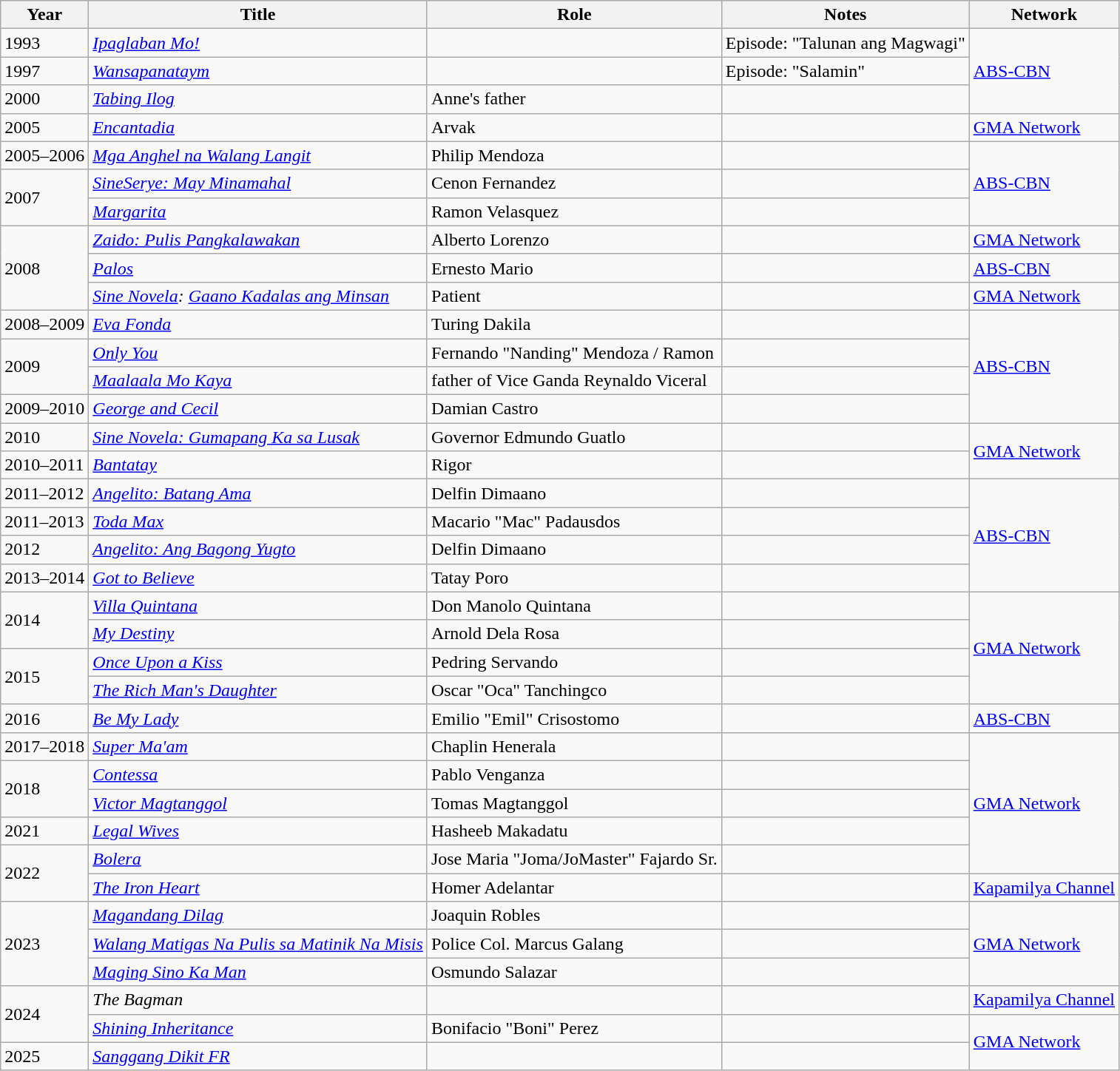<table class="wikitable sortable">
<tr>
<th>Year</th>
<th>Title</th>
<th>Role</th>
<th>Notes</th>
<th>Network</th>
</tr>
<tr>
<td>1993</td>
<td><em><a href='#'>Ipaglaban Mo!</a></em></td>
<td></td>
<td>Episode: "Talunan ang Magwagi"</td>
<td rowspan="3"><a href='#'>ABS-CBN</a></td>
</tr>
<tr>
<td>1997</td>
<td><em><a href='#'>Wansapanataym</a></em></td>
<td></td>
<td>Episode: "Salamin"</td>
</tr>
<tr>
<td>2000</td>
<td><em><a href='#'>Tabing Ilog</a></em></td>
<td>Anne's father</td>
<td></td>
</tr>
<tr>
<td>2005</td>
<td><em><a href='#'>Encantadia</a></em></td>
<td>Arvak</td>
<td></td>
<td><a href='#'>GMA Network</a></td>
</tr>
<tr>
<td>2005–2006</td>
<td><em><a href='#'>Mga Anghel na Walang Langit</a></em></td>
<td>Philip Mendoza</td>
<td></td>
<td rowspan="3"><a href='#'>ABS-CBN</a></td>
</tr>
<tr>
<td rowspan="2">2007</td>
<td><em><a href='#'>SineSerye: May Minamahal</a></em></td>
<td>Cenon Fernandez</td>
<td></td>
</tr>
<tr>
<td><em><a href='#'>Margarita</a></em></td>
<td>Ramon Velasquez</td>
<td></td>
</tr>
<tr>
<td rowspan="3">2008</td>
<td><em><a href='#'>Zaido: Pulis Pangkalawakan</a></em></td>
<td>Alberto Lorenzo</td>
<td></td>
<td><a href='#'>GMA Network</a></td>
</tr>
<tr>
<td><em><a href='#'>Palos</a></em></td>
<td>Ernesto Mario</td>
<td></td>
<td><a href='#'>ABS-CBN</a></td>
</tr>
<tr>
<td><em><a href='#'>Sine Novela</a>: <a href='#'>Gaano Kadalas ang Minsan</a></em></td>
<td>Patient</td>
<td></td>
<td><a href='#'>GMA Network</a></td>
</tr>
<tr>
<td>2008–2009</td>
<td><em><a href='#'>Eva Fonda</a></em></td>
<td>Turing Dakila</td>
<td></td>
<td rowspan="4"><a href='#'>ABS-CBN</a></td>
</tr>
<tr>
<td rowspan="2">2009</td>
<td><em><a href='#'>Only You</a></em></td>
<td>Fernando "Nanding" Mendoza / Ramon</td>
<td></td>
</tr>
<tr>
<td><em><a href='#'>Maalaala Mo Kaya</a></em></td>
<td>father of Vice Ganda Reynaldo Viceral</td>
<td></td>
</tr>
<tr>
<td>2009–2010</td>
<td><em><a href='#'>George and Cecil</a></em></td>
<td>Damian Castro</td>
<td></td>
</tr>
<tr>
<td>2010</td>
<td><em><a href='#'>Sine Novela: Gumapang Ka sa Lusak</a></em></td>
<td>Governor Edmundo Guatlo</td>
<td></td>
<td rowspan="2"><a href='#'>GMA Network</a></td>
</tr>
<tr>
<td>2010–2011</td>
<td><em><a href='#'>Bantatay</a></em></td>
<td>Rigor</td>
<td></td>
</tr>
<tr>
<td>2011–2012</td>
<td><em><a href='#'>Angelito: Batang Ama</a></em></td>
<td>Delfin Dimaano</td>
<td></td>
<td rowspan="4"><a href='#'>ABS-CBN</a></td>
</tr>
<tr>
<td>2011–2013</td>
<td><em><a href='#'>Toda Max</a></em></td>
<td>Macario "Mac" Padausdos</td>
<td></td>
</tr>
<tr>
<td>2012</td>
<td><em><a href='#'>Angelito: Ang Bagong Yugto</a></em></td>
<td>Delfin Dimaano</td>
<td></td>
</tr>
<tr>
<td>2013–2014</td>
<td><em><a href='#'>Got to Believe</a></em></td>
<td>Tatay Poro</td>
<td></td>
</tr>
<tr>
<td rowspan="2">2014</td>
<td><em><a href='#'>Villa Quintana</a></em></td>
<td>Don Manolo Quintana</td>
<td></td>
<td rowspan="4"><a href='#'>GMA Network</a></td>
</tr>
<tr>
<td><em><a href='#'>My Destiny</a></em></td>
<td>Arnold Dela Rosa</td>
<td></td>
</tr>
<tr>
<td rowspan="2">2015</td>
<td><em><a href='#'>Once Upon a Kiss</a></em></td>
<td>Pedring Servando</td>
<td></td>
</tr>
<tr>
<td><em><a href='#'>The Rich Man's Daughter</a></em></td>
<td>Oscar "Oca" Tanchingco</td>
<td></td>
</tr>
<tr>
<td>2016</td>
<td><em><a href='#'>Be My Lady</a></em></td>
<td>Emilio "Emil" Crisostomo</td>
<td></td>
<td><a href='#'>ABS-CBN</a></td>
</tr>
<tr>
<td>2017–2018</td>
<td><em><a href='#'>Super Ma'am</a></em></td>
<td>Chaplin Henerala</td>
<td></td>
<td rowspan="5"><a href='#'>GMA Network</a></td>
</tr>
<tr>
<td rowspan="2">2018</td>
<td><em><a href='#'>Contessa</a></em></td>
<td>Pablo Venganza</td>
<td></td>
</tr>
<tr>
<td><em><a href='#'>Victor Magtanggol</a></em></td>
<td>Tomas Magtanggol</td>
<td></td>
</tr>
<tr>
<td>2021</td>
<td><em><a href='#'>Legal Wives</a></em></td>
<td>Hasheeb Makadatu</td>
<td></td>
</tr>
<tr>
<td rowspan="2">2022</td>
<td><em><a href='#'>Bolera</a></em></td>
<td>Jose Maria "Joma/JoMaster" Fajardo Sr.</td>
<td></td>
</tr>
<tr>
<td><em><a href='#'>The Iron Heart</a></em></td>
<td>Homer Adelantar</td>
<td></td>
<td><a href='#'>Kapamilya Channel</a></td>
</tr>
<tr>
<td rowspan="3">2023</td>
<td><em><a href='#'>Magandang Dilag</a></em></td>
<td>Joaquin Robles</td>
<td></td>
<td rowspan="3"><a href='#'>GMA Network</a></td>
</tr>
<tr>
<td><em><a href='#'>Walang Matigas Na Pulis sa Matinik Na Misis</a></em></td>
<td>Police Col. Marcus Galang</td>
<td></td>
</tr>
<tr>
<td><em><a href='#'>Maging Sino Ka Man</a></em></td>
<td>Osmundo Salazar</td>
<td></td>
</tr>
<tr>
<td rowspan="2">2024</td>
<td><em>The Bagman</em></td>
<td></td>
<td></td>
<td><a href='#'>Kapamilya Channel</a></td>
</tr>
<tr>
<td><em><a href='#'>Shining Inheritance</a></em></td>
<td>Bonifacio "Boni" Perez</td>
<td></td>
<td rowspan="2"><a href='#'>GMA Network</a></td>
</tr>
<tr>
<td>2025</td>
<td><em><a href='#'>Sanggang Dikit FR</a></em></td>
<td></td>
</tr>
</table>
